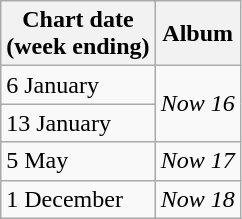<table class="wikitable">
<tr>
<th style="text-align:center;">Chart date<br>(week ending)</th>
<th style="text-align:center;">Album</th>
</tr>
<tr>
<td style="text-align:left;">6 January</td>
<td style="text-align:center;" rowspan="2"><em>Now 16</em></td>
</tr>
<tr>
<td style="text-align:left;">13 January</td>
</tr>
<tr>
<td style="text-align:left;">5 May</td>
<td style="text-align:center;"><em>Now 17</em></td>
</tr>
<tr>
<td style="text-align:left;">1 December</td>
<td style="text-align:center;"><em>Now 18</em></td>
</tr>
</table>
